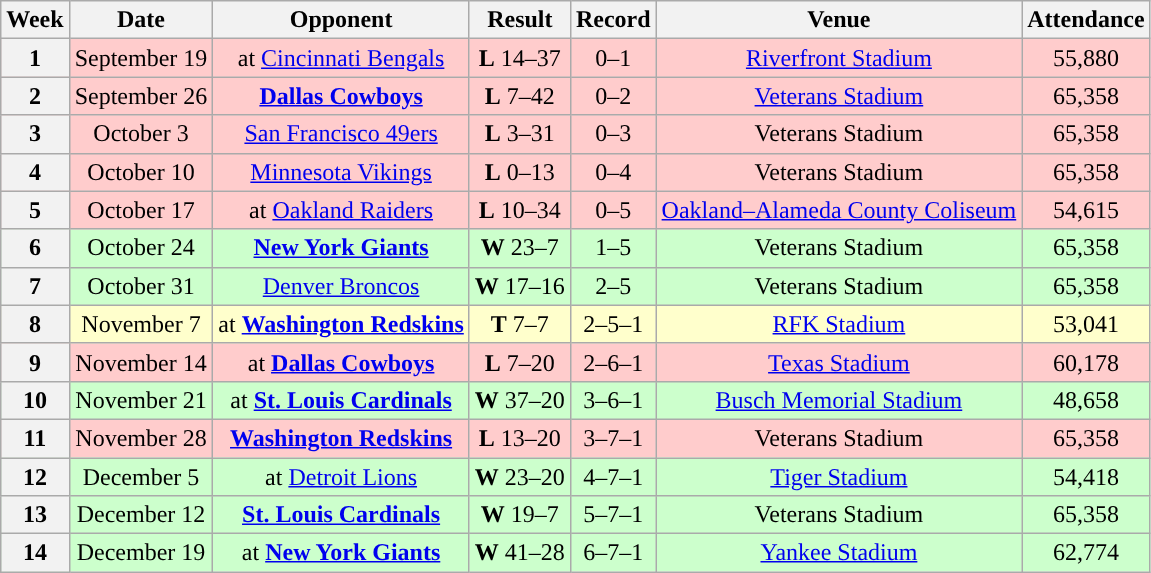<table class="wikitable" style="text-align:center">
<tr>
<th>Week</th>
<th>Date</th>
<th>Opponent</th>
<th>Result</th>
<th>Record</th>
<th>Venue</th>
<th>Attendance</th>
</tr>
<tr style="background:#fcc">
<th>1</th>
<td>September 19</td>
<td>at <a href='#'>Cincinnati Bengals</a></td>
<td><strong>L</strong> 14–37</td>
<td>0–1</td>
<td><a href='#'>Riverfront Stadium</a></td>
<td>55,880</td>
</tr>
<tr style="background:#fcc">
<th>2</th>
<td>September 26</td>
<td><strong><a href='#'>Dallas Cowboys</a></strong></td>
<td><strong>L</strong> 7–42</td>
<td>0–2</td>
<td><a href='#'>Veterans Stadium</a></td>
<td>65,358</td>
</tr>
<tr style="background:#fcc">
<th>3</th>
<td>October 3</td>
<td><a href='#'>San Francisco 49ers</a></td>
<td><strong>L</strong> 3–31</td>
<td>0–3</td>
<td>Veterans Stadium</td>
<td>65,358</td>
</tr>
<tr style="background:#fcc">
<th>4</th>
<td>October 10</td>
<td><a href='#'>Minnesota Vikings</a></td>
<td><strong>L</strong> 0–13</td>
<td>0–4</td>
<td>Veterans Stadium</td>
<td>65,358</td>
</tr>
<tr style="background:#fcc">
<th>5</th>
<td>October 17</td>
<td>at <a href='#'>Oakland Raiders</a></td>
<td><strong>L</strong> 10–34</td>
<td>0–5</td>
<td><a href='#'>Oakland–Alameda County Coliseum</a></td>
<td>54,615</td>
</tr>
<tr style="background:#cfc">
<th>6</th>
<td>October 24</td>
<td><strong><a href='#'>New York Giants</a></strong></td>
<td><strong>W</strong> 23–7</td>
<td>1–5</td>
<td>Veterans Stadium</td>
<td>65,358</td>
</tr>
<tr style="background:#cfc">
<th>7</th>
<td>October 31</td>
<td><a href='#'>Denver Broncos</a></td>
<td><strong>W</strong> 17–16</td>
<td>2–5</td>
<td>Veterans Stadium</td>
<td>65,358</td>
</tr>
<tr style="background:#ffc">
<th>8</th>
<td>November 7</td>
<td>at <strong><a href='#'>Washington Redskins</a></strong></td>
<td><strong>T</strong> 7–7</td>
<td>2–5–1</td>
<td><a href='#'>RFK Stadium</a></td>
<td>53,041</td>
</tr>
<tr style="background:#fcc">
<th>9</th>
<td>November 14</td>
<td>at <strong><a href='#'>Dallas Cowboys</a></strong></td>
<td><strong>L</strong> 7–20</td>
<td>2–6–1</td>
<td><a href='#'>Texas Stadium</a></td>
<td>60,178</td>
</tr>
<tr style="background:#cfc">
<th>10</th>
<td>November 21</td>
<td>at <strong><a href='#'>St. Louis Cardinals</a></strong></td>
<td><strong>W</strong> 37–20</td>
<td>3–6–1</td>
<td><a href='#'>Busch Memorial Stadium</a></td>
<td>48,658</td>
</tr>
<tr style="background:#fcc">
<th>11</th>
<td>November 28</td>
<td><strong><a href='#'>Washington Redskins</a></strong></td>
<td><strong>L</strong> 13–20</td>
<td>3–7–1</td>
<td>Veterans Stadium</td>
<td>65,358</td>
</tr>
<tr style="background:#cfc">
<th>12</th>
<td>December 5</td>
<td>at <a href='#'>Detroit Lions</a></td>
<td><strong>W</strong> 23–20</td>
<td>4–7–1</td>
<td><a href='#'>Tiger Stadium</a></td>
<td>54,418</td>
</tr>
<tr style="background: #cfc">
<th>13</th>
<td>December 12</td>
<td><strong><a href='#'>St. Louis Cardinals</a></strong></td>
<td><strong>W</strong> 19–7</td>
<td>5–7–1</td>
<td>Veterans Stadium</td>
<td>65,358</td>
</tr>
<tr style="background:#cfc">
<th>14</th>
<td>December 19</td>
<td>at <strong><a href='#'>New York Giants</a></strong></td>
<td><strong>W</strong> 41–28</td>
<td>6–7–1</td>
<td><a href='#'>Yankee Stadium</a></td>
<td>62,774</td>
</tr>
</table>
